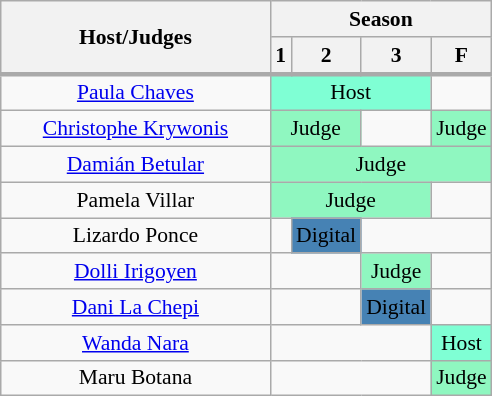<table class="wikitable plainrowheaders" style="font-size:90%; text-align:center">
<tr>
<th rowspan="2" style="width:12em">Host/Judges</th>
<th colspan="4">Season</th>
</tr>
<tr>
<th>1</th>
<th>2</th>
<th>3</th>
<th>F</th>
</tr>
<tr style="border-top:3px solid #aaa">
<td><a href='#'>Paula Chaves</a></td>
<td colspan="3" bgcolor="Aquamarine">Host</td>
<td></td>
</tr>
<tr>
<td><a href='#'>Christophe Krywonis</a></td>
<td colspan="2" bgcolor="#8FF7C0">Judge</td>
<td></td>
<td bgcolor="#8FF7C0">Judge</td>
</tr>
<tr>
<td><a href='#'>Damián Betular</a></td>
<td colspan="4" bgcolor="#8FF7C0">Judge</td>
</tr>
<tr>
<td>Pamela Villar</td>
<td colspan="3" bgcolor="#8FF7C0">Judge</td>
<td></td>
</tr>
<tr>
<td>Lizardo Ponce</td>
<td></td>
<td bgcolor="steelblue">Digital</td>
<td colspan=2></td>
</tr>
<tr>
<td><a href='#'>Dolli Irigoyen</a></td>
<td colspan="2"></td>
<td bgcolor="#8FF7C0">Judge</td>
<td></td>
</tr>
<tr>
<td><a href='#'>Dani La Chepi</a></td>
<td colspan=2></td>
<td bgcolor="steelblue">Digital</td>
<td></td>
</tr>
<tr>
<td><a href='#'>Wanda Nara</a></td>
<td colspan="3"></td>
<td bgcolor="Aquamarine">Host</td>
</tr>
<tr>
<td>Maru Botana</td>
<td colspan="3"></td>
<td bgcolor="#8FF7C0">Judge</td>
</tr>
</table>
